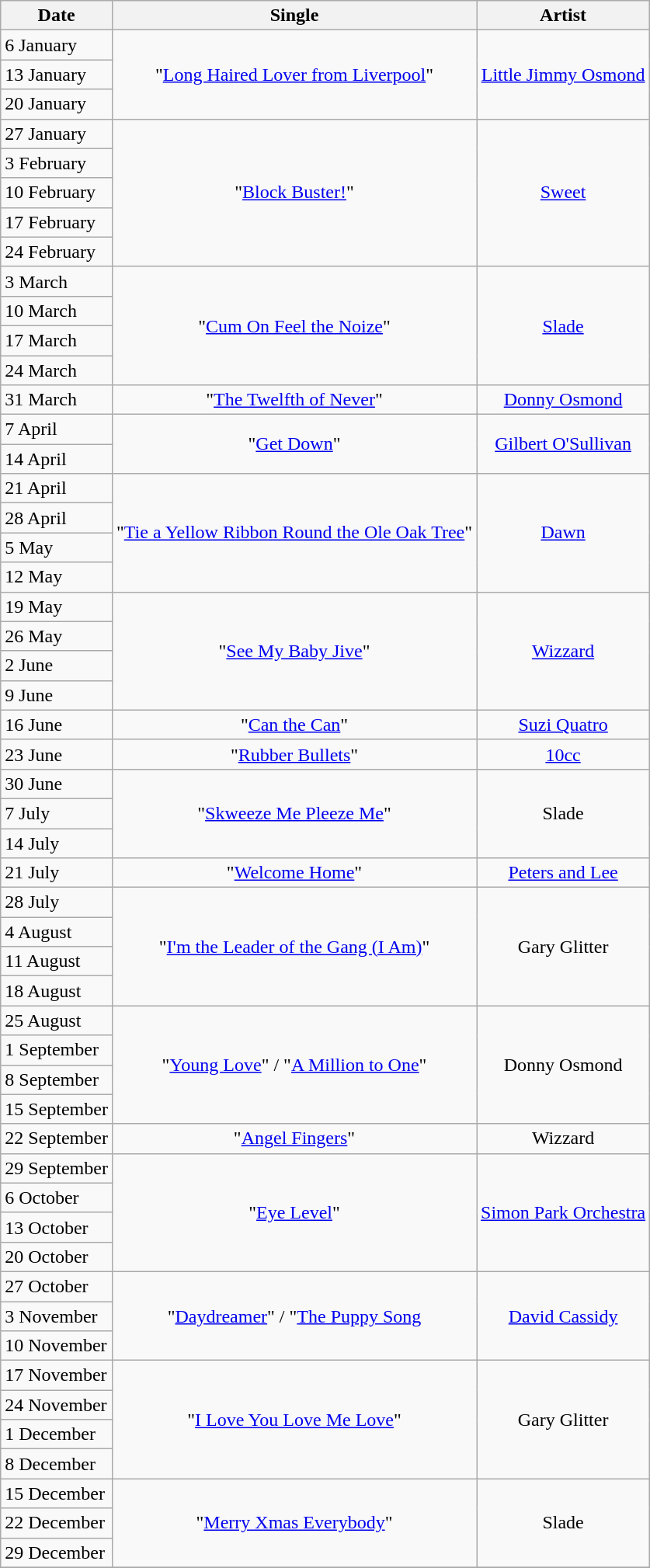<table class="wikitable">
<tr>
<th>Date</th>
<th>Single</th>
<th>Artist</th>
</tr>
<tr>
<td>6 January</td>
<td align="center" rowspan=3>"<a href='#'>Long Haired Lover from Liverpool</a>"</td>
<td align="center" rowspan=3><a href='#'>Little Jimmy Osmond</a></td>
</tr>
<tr>
<td>13 January</td>
</tr>
<tr>
<td>20 January</td>
</tr>
<tr>
<td>27 January</td>
<td align="center" rowspan=5>"<a href='#'>Block Buster!</a>"</td>
<td align="center" rowspan=5><a href='#'>Sweet</a></td>
</tr>
<tr>
<td>3 February</td>
</tr>
<tr>
<td>10 February</td>
</tr>
<tr>
<td>17 February</td>
</tr>
<tr>
<td>24 February</td>
</tr>
<tr>
<td>3 March</td>
<td align="center" rowspan=4>"<a href='#'>Cum On Feel the Noize</a>"</td>
<td align="center" rowspan=4><a href='#'>Slade</a></td>
</tr>
<tr>
<td>10 March</td>
</tr>
<tr>
<td>17 March</td>
</tr>
<tr>
<td>24 March</td>
</tr>
<tr>
<td>31 March</td>
<td align="center" rowspan=1>"<a href='#'>The Twelfth of Never</a>"</td>
<td align="center" rowspan=1><a href='#'>Donny Osmond</a></td>
</tr>
<tr>
<td>7 April</td>
<td align="center" rowspan=2>"<a href='#'>Get Down</a>"</td>
<td align="center" rowspan=2><a href='#'>Gilbert O'Sullivan</a></td>
</tr>
<tr>
<td>14 April</td>
</tr>
<tr>
<td>21 April</td>
<td align="center" rowspan=4>"<a href='#'>Tie a Yellow Ribbon Round the Ole Oak Tree</a>"</td>
<td align="center" rowspan=4><a href='#'>Dawn</a></td>
</tr>
<tr>
<td>28 April</td>
</tr>
<tr>
<td>5 May</td>
</tr>
<tr>
<td>12 May</td>
</tr>
<tr>
<td>19 May</td>
<td align="center" rowspan=4>"<a href='#'>See My Baby Jive</a>"</td>
<td align="center" rowspan=4><a href='#'>Wizzard</a></td>
</tr>
<tr>
<td>26 May</td>
</tr>
<tr>
<td>2 June</td>
</tr>
<tr>
<td>9 June</td>
</tr>
<tr>
<td>16 June</td>
<td align="center" rowspan=1>"<a href='#'>Can the Can</a>"</td>
<td align="center" rowspan=1><a href='#'>Suzi Quatro</a></td>
</tr>
<tr>
<td>23 June</td>
<td align="center" rowspan=1>"<a href='#'>Rubber Bullets</a>"</td>
<td align="center" rowspan=1><a href='#'>10cc</a></td>
</tr>
<tr>
<td>30 June</td>
<td align="center" rowspan=3>"<a href='#'>Skweeze Me Pleeze Me</a>"</td>
<td align="center" rowspan=3>Slade</td>
</tr>
<tr>
<td>7 July</td>
</tr>
<tr>
<td>14 July</td>
</tr>
<tr>
<td>21 July</td>
<td align="center" rowspan=1>"<a href='#'>Welcome Home</a>"</td>
<td align="center" rowspan=1><a href='#'>Peters and Lee</a></td>
</tr>
<tr>
<td>28 July</td>
<td align="center" rowspan=4>"<a href='#'>I'm the Leader of the Gang (I Am)</a>"</td>
<td align="center" rowspan=4>Gary Glitter</td>
</tr>
<tr>
<td>4 August</td>
</tr>
<tr>
<td>11 August</td>
</tr>
<tr>
<td>18 August</td>
</tr>
<tr>
<td>25 August</td>
<td align="center" rowspan=4>"<a href='#'>Young Love</a>" / "<a href='#'>A Million to One</a>"</td>
<td align="center" rowspan=4>Donny Osmond</td>
</tr>
<tr>
<td>1 September</td>
</tr>
<tr>
<td>8 September</td>
</tr>
<tr>
<td>15 September</td>
</tr>
<tr>
<td>22 September</td>
<td align="center" rowspan=1>"<a href='#'>Angel Fingers</a>"</td>
<td align="center" rowspan=1>Wizzard</td>
</tr>
<tr>
<td>29 September</td>
<td align="center" rowspan=4>"<a href='#'>Eye Level</a>"</td>
<td align="center" rowspan=4><a href='#'>Simon Park Orchestra</a></td>
</tr>
<tr>
<td>6 October</td>
</tr>
<tr>
<td>13 October</td>
</tr>
<tr>
<td>20 October</td>
</tr>
<tr>
<td>27 October</td>
<td align="center" rowspan=3>"<a href='#'>Daydreamer</a>" / "<a href='#'>The Puppy Song</a></td>
<td align="center" rowspan=3><a href='#'>David Cassidy</a></td>
</tr>
<tr>
<td>3 November</td>
</tr>
<tr>
<td>10 November</td>
</tr>
<tr>
<td>17 November</td>
<td align="center" rowspan=4>"<a href='#'>I Love You Love Me Love</a>"</td>
<td align="center" rowspan=4>Gary Glitter</td>
</tr>
<tr>
<td>24 November</td>
</tr>
<tr>
<td>1 December</td>
</tr>
<tr>
<td>8 December</td>
</tr>
<tr>
<td>15 December</td>
<td align="center" rowspan=3>"<a href='#'>Merry Xmas Everybody</a>"</td>
<td align="center" rowspan=3>Slade</td>
</tr>
<tr>
<td>22 December</td>
</tr>
<tr>
<td>29 December</td>
</tr>
<tr>
</tr>
</table>
